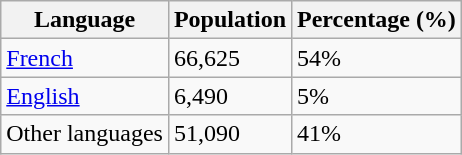<table class="wikitable">
<tr>
<th>Language</th>
<th>Population</th>
<th>Percentage (%)</th>
</tr>
<tr>
<td><a href='#'>French</a></td>
<td>66,625</td>
<td>54%</td>
</tr>
<tr>
<td><a href='#'>English</a></td>
<td>6,490</td>
<td>5%</td>
</tr>
<tr>
<td>Other languages</td>
<td>51,090</td>
<td>41%</td>
</tr>
</table>
